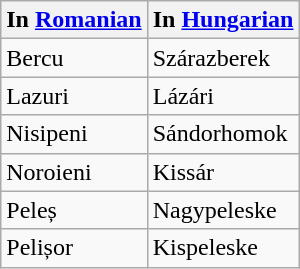<table class="wikitable">
<tr>
<th>In <a href='#'>Romanian</a></th>
<th>In <a href='#'> Hungarian</a></th>
</tr>
<tr>
<td>Bercu</td>
<td>Szárazberek</td>
</tr>
<tr>
<td>Lazuri</td>
<td>Lázári</td>
</tr>
<tr>
<td>Nisipeni</td>
<td>Sándorhomok</td>
</tr>
<tr>
<td>Noroieni</td>
<td>Kissár</td>
</tr>
<tr>
<td>Peleș</td>
<td>Nagypeleske</td>
</tr>
<tr>
<td>Pelișor</td>
<td>Kispeleske</td>
</tr>
</table>
